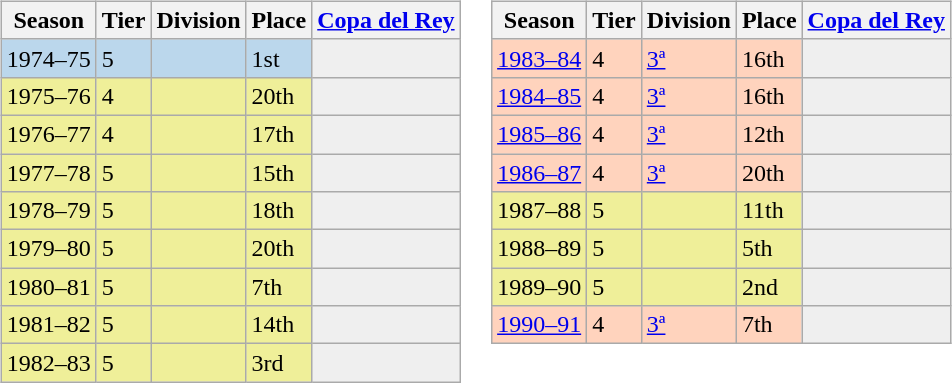<table>
<tr>
<td style="vertical-align:top; width:0%;"><br><table class="wikitable">
<tr style="background:#f0f6fa;">
<th>Season</th>
<th>Tier</th>
<th>Division</th>
<th>Place</th>
<th><a href='#'>Copa del Rey</a></th>
</tr>
<tr>
<td style="background:#BBD7EC;">1974–75</td>
<td style="background:#BBD7EC;">5</td>
<td style="background:#BBD7EC;"></td>
<td style="background:#BBD7EC;">1st</td>
<th style="background:#efefef;"></th>
</tr>
<tr>
<td style="background:#EFEF99;">1975–76</td>
<td style="background:#EFEF99;">4</td>
<td style="background:#EFEF99;"></td>
<td style="background:#EFEF99;">20th</td>
<th style="background:#efefef;"></th>
</tr>
<tr>
<td style="background:#EFEF99;">1976–77</td>
<td style="background:#EFEF99;">4</td>
<td style="background:#EFEF99;"></td>
<td style="background:#EFEF99;">17th</td>
<th style="background:#efefef;"></th>
</tr>
<tr>
<td style="background:#EFEF99;">1977–78</td>
<td style="background:#EFEF99;">5</td>
<td style="background:#EFEF99;"></td>
<td style="background:#EFEF99;">15th</td>
<th style="background:#efefef;"></th>
</tr>
<tr>
<td style="background:#EFEF99;">1978–79</td>
<td style="background:#EFEF99;">5</td>
<td style="background:#EFEF99;"></td>
<td style="background:#EFEF99;">18th</td>
<th style="background:#efefef;"></th>
</tr>
<tr>
<td style="background:#EFEF99;">1979–80</td>
<td style="background:#EFEF99;">5</td>
<td style="background:#EFEF99;"></td>
<td style="background:#EFEF99;">20th</td>
<th style="background:#efefef;"></th>
</tr>
<tr>
<td style="background:#EFEF99;">1980–81</td>
<td style="background:#EFEF99;">5</td>
<td style="background:#EFEF99;"></td>
<td style="background:#EFEF99;">7th</td>
<th style="background:#efefef;"></th>
</tr>
<tr>
<td style="background:#EFEF99;">1981–82</td>
<td style="background:#EFEF99;">5</td>
<td style="background:#EFEF99;"></td>
<td style="background:#EFEF99;">14th</td>
<th style="background:#efefef;"></th>
</tr>
<tr>
<td style="background:#EFEF99;">1982–83</td>
<td style="background:#EFEF99;">5</td>
<td style="background:#EFEF99;"></td>
<td style="background:#EFEF99;">3rd</td>
<th style="background:#efefef;"></th>
</tr>
</table>
</td>
<td style="vertical-align:top; width:0%;"><br><table class="wikitable">
<tr style="background:#f0f6fa;">
<th>Season</th>
<th>Tier</th>
<th>Division</th>
<th>Place</th>
<th><a href='#'>Copa del Rey</a></th>
</tr>
<tr>
<td style="background:#FFD3BD;"><a href='#'>1983–84</a></td>
<td style="background:#FFD3BD;">4</td>
<td style="background:#FFD3BD;"><a href='#'>3ª</a></td>
<td style="background:#FFD3BD;">16th</td>
<th style="background:#efefef;"></th>
</tr>
<tr>
<td style="background:#FFD3BD;"><a href='#'>1984–85</a></td>
<td style="background:#FFD3BD;">4</td>
<td style="background:#FFD3BD;"><a href='#'>3ª</a></td>
<td style="background:#FFD3BD;">16th</td>
<th style="background:#efefef;"></th>
</tr>
<tr>
<td style="background:#FFD3BD;"><a href='#'>1985–86</a></td>
<td style="background:#FFD3BD;">4</td>
<td style="background:#FFD3BD;"><a href='#'>3ª</a></td>
<td style="background:#FFD3BD;">12th</td>
<th style="background:#efefef;"></th>
</tr>
<tr>
<td style="background:#FFD3BD;"><a href='#'>1986–87</a></td>
<td style="background:#FFD3BD;">4</td>
<td style="background:#FFD3BD;"><a href='#'>3ª</a></td>
<td style="background:#FFD3BD;">20th</td>
<th style="background:#efefef;"></th>
</tr>
<tr>
<td style="background:#EFEF99;">1987–88</td>
<td style="background:#EFEF99;">5</td>
<td style="background:#EFEF99;"></td>
<td style="background:#EFEF99;">11th</td>
<th style="background:#efefef;"></th>
</tr>
<tr>
<td style="background:#EFEF99;">1988–89</td>
<td style="background:#EFEF99;">5</td>
<td style="background:#EFEF99;"></td>
<td style="background:#EFEF99;">5th</td>
<th style="background:#efefef;"></th>
</tr>
<tr>
<td style="background:#EFEF99;">1989–90</td>
<td style="background:#EFEF99;">5</td>
<td style="background:#EFEF99;"></td>
<td style="background:#EFEF99;">2nd</td>
<th style="background:#efefef;"></th>
</tr>
<tr>
<td style="background:#FFD3BD;"><a href='#'>1990–91</a></td>
<td style="background:#FFD3BD;">4</td>
<td style="background:#FFD3BD;"><a href='#'>3ª</a></td>
<td style="background:#FFD3BD;">7th</td>
<th style="background:#efefef;"></th>
</tr>
</table>
</td>
</tr>
</table>
